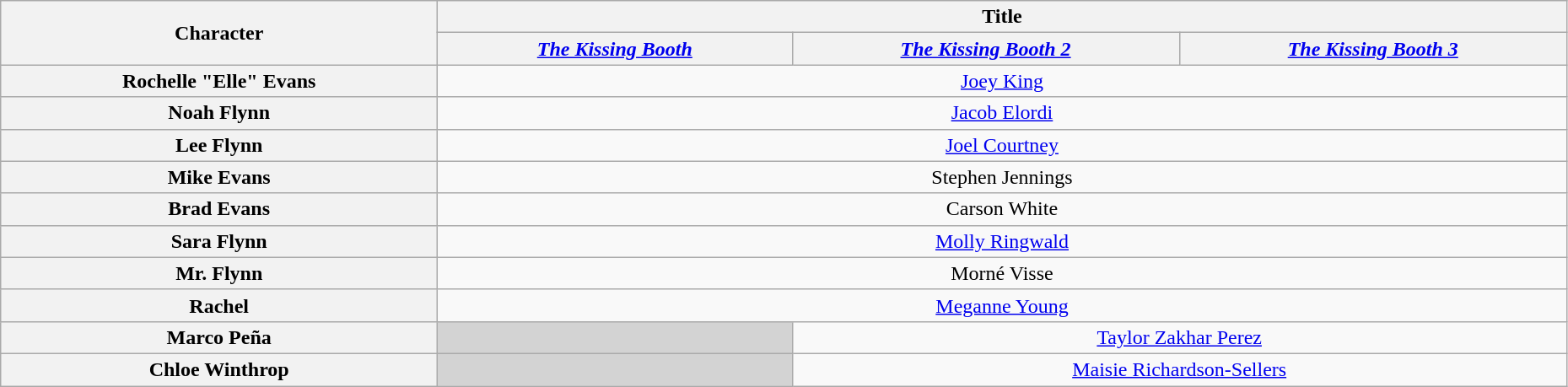<table class="wikitable" style="text-align:center; width:98%;">
<tr>
<th rowspan="2">Character</th>
<th colspan="6">Title</th>
</tr>
<tr>
<th><em><a href='#'>The Kissing Booth</a></em></th>
<th><em><a href='#'>The Kissing Booth 2</a></em></th>
<th><em><a href='#'>The Kissing Booth 3</a></em></th>
</tr>
<tr>
<th>Rochelle "Elle" Evans</th>
<td colspan="3"><a href='#'>Joey King</a></td>
</tr>
<tr>
<th>Noah Flynn</th>
<td colspan="3"><a href='#'>Jacob Elordi</a></td>
</tr>
<tr>
<th>Lee Flynn</th>
<td colspan="3"><a href='#'>Joel Courtney</a></td>
</tr>
<tr>
<th>Mike Evans</th>
<td colspan="3">Stephen Jennings</td>
</tr>
<tr>
<th>Brad Evans</th>
<td colspan="3">Carson White</td>
</tr>
<tr>
<th>Sara Flynn</th>
<td colspan="3"><a href='#'>Molly Ringwald</a></td>
</tr>
<tr>
<th>Mr. Flynn</th>
<td colspan="3">Morné Visse</td>
</tr>
<tr>
<th>Rachel</th>
<td colspan="3"><a href='#'>Meganne Young</a></td>
</tr>
<tr>
<th>Marco Peña</th>
<td style="background:lightgrey;"></td>
<td colspan="2"><a href='#'>Taylor Zakhar Perez</a></td>
</tr>
<tr>
<th>Chloe Winthrop</th>
<td style="background:lightgrey;"></td>
<td colspan="2"><a href='#'>Maisie Richardson-Sellers</a></td>
</tr>
</table>
